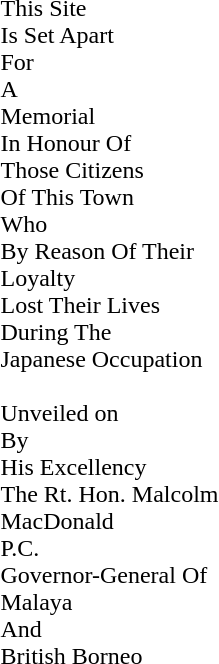<table>
<tr>
<td style="width: 5em"></td>
<td style="width:10em"><br><div>
This Site<br>
Is Set Apart<br>
For<br>
A<br>
Memorial<br>
In Honour Of<br>
Those Citizens<br>
Of This Town<br>
Who<br>
By Reason Of Their<br>
Loyalty<br>
Lost Their Lives<br>
During The<br>
Japanese Occupation<br>
<br>
Unveiled on <br>
By<br>
His Excellency<br>
The Rt. Hon. Malcolm MacDonald<br>
P.C.<br>
Governor-General Of Malaya<br>
And<br>
British Borneo
</div></td>
</tr>
</table>
